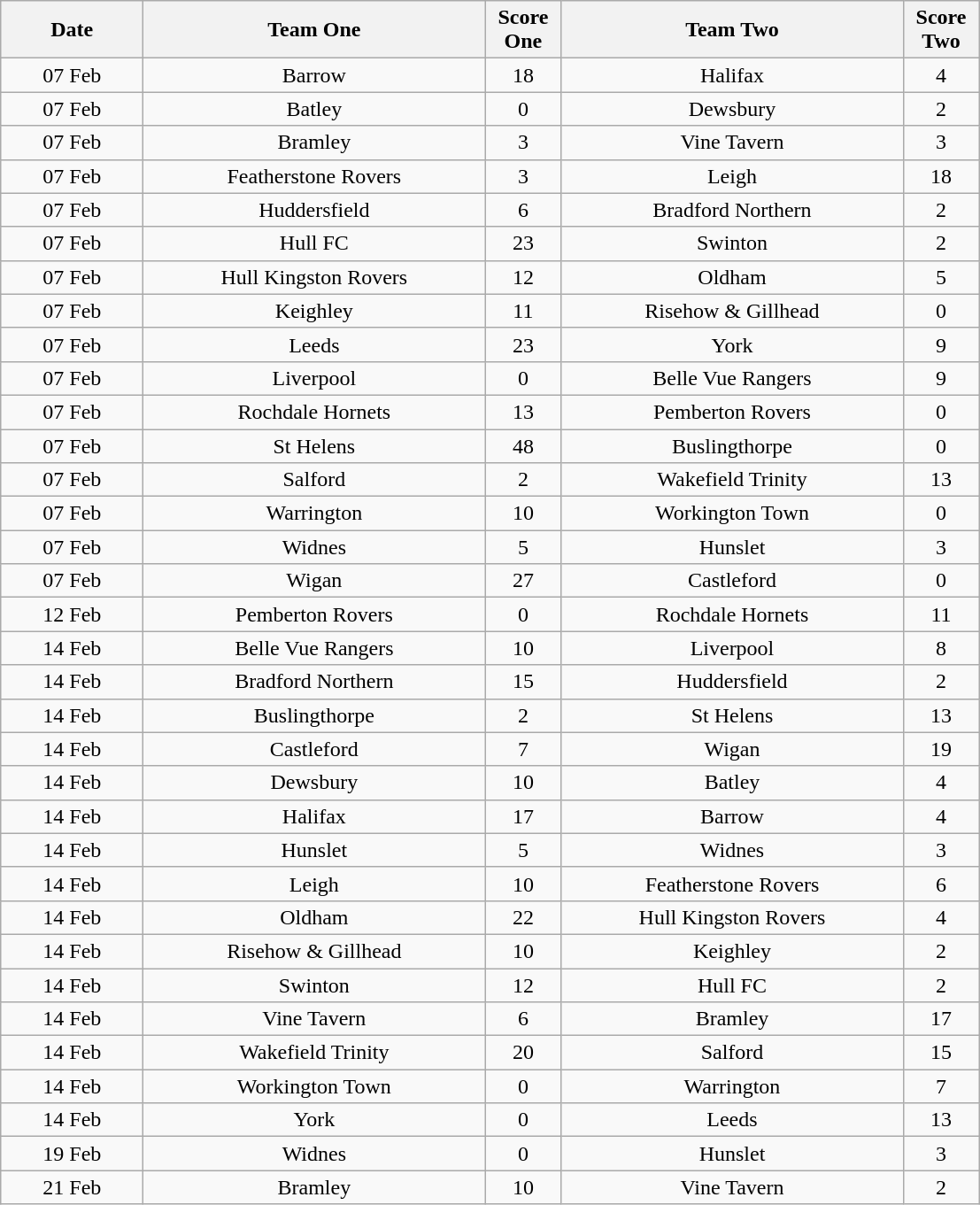<table class="wikitable" style="text-align: center">
<tr>
<th width=100>Date</th>
<th width=250>Team One</th>
<th width=50>Score One</th>
<th width=250>Team Two</th>
<th width=50>Score Two</th>
</tr>
<tr>
<td>07 Feb</td>
<td>Barrow</td>
<td>18</td>
<td>Halifax</td>
<td>4</td>
</tr>
<tr>
<td>07 Feb</td>
<td>Batley</td>
<td>0</td>
<td>Dewsbury</td>
<td>2</td>
</tr>
<tr>
<td>07 Feb</td>
<td>Bramley</td>
<td>3</td>
<td>Vine Tavern</td>
<td>3</td>
</tr>
<tr>
<td>07 Feb</td>
<td>Featherstone Rovers</td>
<td>3</td>
<td>Leigh</td>
<td>18</td>
</tr>
<tr>
<td>07 Feb</td>
<td>Huddersfield</td>
<td>6</td>
<td>Bradford Northern</td>
<td>2</td>
</tr>
<tr>
<td>07 Feb</td>
<td>Hull FC</td>
<td>23</td>
<td>Swinton</td>
<td>2</td>
</tr>
<tr>
<td>07 Feb</td>
<td>Hull Kingston Rovers</td>
<td>12</td>
<td>Oldham</td>
<td>5</td>
</tr>
<tr>
<td>07 Feb</td>
<td>Keighley</td>
<td>11</td>
<td>Risehow & Gillhead</td>
<td>0</td>
</tr>
<tr>
<td>07 Feb</td>
<td>Leeds</td>
<td>23</td>
<td>York</td>
<td>9</td>
</tr>
<tr>
<td>07 Feb</td>
<td>Liverpool</td>
<td>0</td>
<td>Belle Vue Rangers</td>
<td>9</td>
</tr>
<tr>
<td>07 Feb</td>
<td>Rochdale Hornets</td>
<td>13</td>
<td>Pemberton Rovers</td>
<td>0</td>
</tr>
<tr>
<td>07 Feb</td>
<td>St Helens</td>
<td>48</td>
<td>Buslingthorpe</td>
<td>0</td>
</tr>
<tr>
<td>07 Feb</td>
<td>Salford</td>
<td>2</td>
<td>Wakefield Trinity</td>
<td>13</td>
</tr>
<tr>
<td>07 Feb</td>
<td>Warrington</td>
<td>10</td>
<td>Workington Town</td>
<td>0</td>
</tr>
<tr>
<td>07 Feb</td>
<td>Widnes</td>
<td>5</td>
<td>Hunslet</td>
<td>3</td>
</tr>
<tr>
<td>07 Feb</td>
<td>Wigan</td>
<td>27</td>
<td>Castleford</td>
<td>0</td>
</tr>
<tr>
<td>12 Feb</td>
<td>Pemberton Rovers</td>
<td>0</td>
<td>Rochdale Hornets</td>
<td>11</td>
</tr>
<tr>
<td>14 Feb</td>
<td>Belle Vue Rangers</td>
<td>10</td>
<td>Liverpool</td>
<td>8</td>
</tr>
<tr>
<td>14 Feb</td>
<td>Bradford Northern</td>
<td>15</td>
<td>Huddersfield</td>
<td>2</td>
</tr>
<tr>
<td>14 Feb</td>
<td>Buslingthorpe</td>
<td>2</td>
<td>St Helens</td>
<td>13</td>
</tr>
<tr>
<td>14 Feb</td>
<td>Castleford</td>
<td>7</td>
<td>Wigan</td>
<td>19</td>
</tr>
<tr>
<td>14 Feb</td>
<td>Dewsbury</td>
<td>10</td>
<td>Batley</td>
<td>4</td>
</tr>
<tr>
<td>14 Feb</td>
<td>Halifax</td>
<td>17</td>
<td>Barrow</td>
<td>4</td>
</tr>
<tr>
<td>14 Feb</td>
<td>Hunslet</td>
<td>5</td>
<td>Widnes</td>
<td>3</td>
</tr>
<tr>
<td>14 Feb</td>
<td>Leigh</td>
<td>10</td>
<td>Featherstone Rovers</td>
<td>6</td>
</tr>
<tr>
<td>14 Feb</td>
<td>Oldham</td>
<td>22</td>
<td>Hull Kingston Rovers</td>
<td>4</td>
</tr>
<tr>
<td>14 Feb</td>
<td>Risehow & Gillhead</td>
<td>10</td>
<td>Keighley</td>
<td>2</td>
</tr>
<tr>
<td>14 Feb</td>
<td>Swinton</td>
<td>12</td>
<td>Hull FC</td>
<td>2</td>
</tr>
<tr>
<td>14 Feb</td>
<td>Vine Tavern</td>
<td>6</td>
<td>Bramley</td>
<td>17</td>
</tr>
<tr>
<td>14 Feb</td>
<td>Wakefield Trinity</td>
<td>20</td>
<td>Salford</td>
<td>15</td>
</tr>
<tr>
<td>14 Feb</td>
<td>Workington Town</td>
<td>0</td>
<td>Warrington</td>
<td>7</td>
</tr>
<tr>
<td>14 Feb</td>
<td>York</td>
<td>0</td>
<td>Leeds</td>
<td>13</td>
</tr>
<tr>
<td>19 Feb</td>
<td>Widnes</td>
<td>0</td>
<td>Hunslet</td>
<td>3</td>
</tr>
<tr>
<td>21 Feb</td>
<td>Bramley</td>
<td>10</td>
<td>Vine Tavern</td>
<td>2</td>
</tr>
</table>
